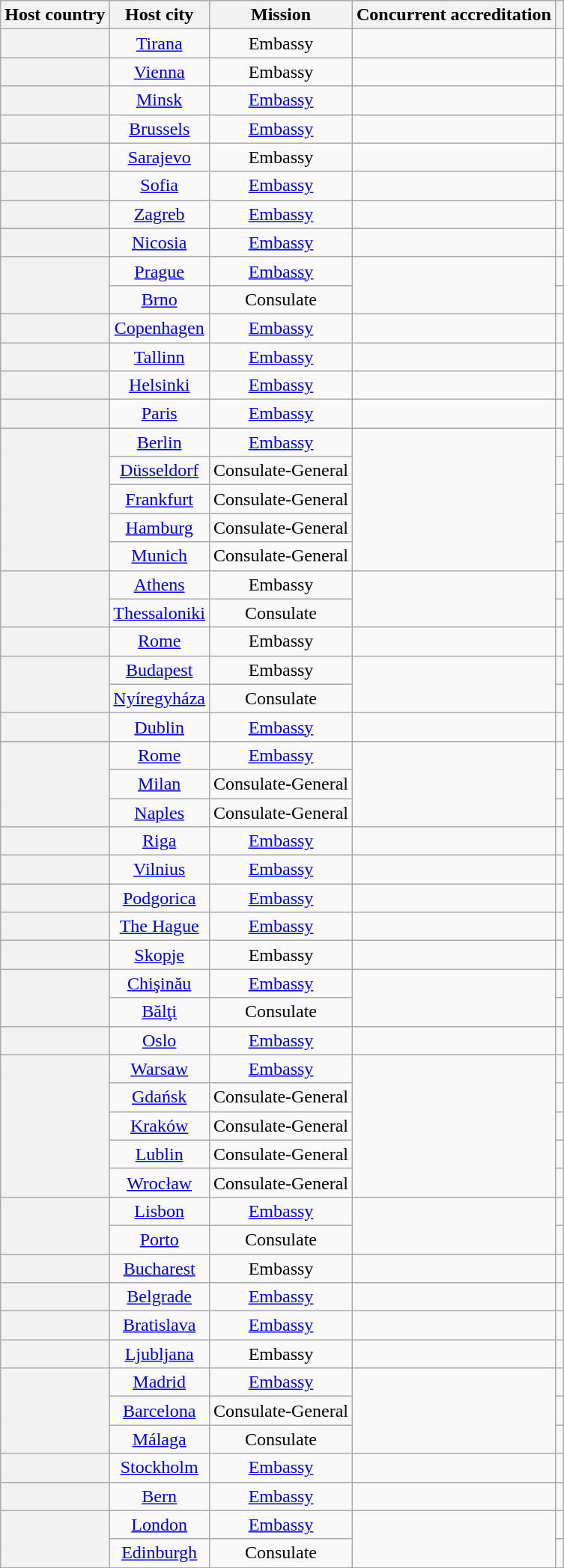<table class="wikitable plainrowheaders" style="text-align:center;">
<tr>
<th scope="col">Host country</th>
<th scope="col">Host city</th>
<th scope="col">Mission</th>
<th scope="col">Concurrent accreditation</th>
<th scope="col"></th>
</tr>
<tr>
<th scope="row"></th>
<td><a href='#'>Tirana</a></td>
<td>Embassy</td>
<td></td>
<td></td>
</tr>
<tr>
<th scope="row"></th>
<td><a href='#'>Vienna</a></td>
<td>Embassy</td>
<td></td>
<td></td>
</tr>
<tr>
<th scope="row"></th>
<td><a href='#'>Minsk</a></td>
<td><a href='#'>Embassy</a></td>
<td></td>
<td></td>
</tr>
<tr>
<th scope="row"></th>
<td><a href='#'>Brussels</a></td>
<td><a href='#'>Embassy</a></td>
<td></td>
<td></td>
</tr>
<tr>
<th scope="row"></th>
<td><a href='#'>Sarajevo</a></td>
<td>Embassy</td>
<td></td>
<td></td>
</tr>
<tr>
<th scope="row"></th>
<td><a href='#'>Sofia</a></td>
<td><a href='#'>Embassy</a></td>
<td></td>
<td></td>
</tr>
<tr>
<th scope="row"></th>
<td><a href='#'>Zagreb</a></td>
<td><a href='#'>Embassy</a></td>
<td></td>
<td></td>
</tr>
<tr>
<th scope="row"></th>
<td><a href='#'>Nicosia</a></td>
<td><a href='#'>Embassy</a></td>
<td></td>
<td></td>
</tr>
<tr>
<th scope="row" rowspan="2"></th>
<td><a href='#'>Prague</a></td>
<td><a href='#'>Embassy</a></td>
<td rowspan="2"></td>
<td></td>
</tr>
<tr>
<td><a href='#'>Brno</a></td>
<td>Consulate</td>
<td></td>
</tr>
<tr>
<th scope="row"></th>
<td><a href='#'>Copenhagen</a></td>
<td><a href='#'>Embassy</a></td>
<td></td>
<td></td>
</tr>
<tr>
<th scope="row"></th>
<td><a href='#'>Tallinn</a></td>
<td><a href='#'>Embassy</a></td>
<td></td>
<td></td>
</tr>
<tr>
<th scope="row"></th>
<td><a href='#'>Helsinki</a></td>
<td><a href='#'>Embassy</a></td>
<td></td>
<td></td>
</tr>
<tr>
<th scope="row"></th>
<td><a href='#'>Paris</a></td>
<td><a href='#'>Embassy</a></td>
<td></td>
<td></td>
</tr>
<tr>
<th scope="row" rowspan="5"></th>
<td><a href='#'>Berlin</a></td>
<td><a href='#'>Embassy</a></td>
<td rowspan="5"></td>
<td></td>
</tr>
<tr>
<td><a href='#'>Düsseldorf</a></td>
<td>Consulate-General</td>
<td></td>
</tr>
<tr>
<td><a href='#'>Frankfurt</a></td>
<td>Consulate-General</td>
<td></td>
</tr>
<tr>
<td><a href='#'>Hamburg</a></td>
<td>Consulate-General</td>
<td></td>
</tr>
<tr>
<td><a href='#'>Munich</a></td>
<td>Consulate-General</td>
<td></td>
</tr>
<tr>
<th scope="row" rowspan="2"></th>
<td><a href='#'>Athens</a></td>
<td>Embassy</td>
<td rowspan="2"></td>
<td></td>
</tr>
<tr>
<td><a href='#'>Thessaloniki</a></td>
<td>Consulate</td>
<td></td>
</tr>
<tr>
<th scope="row"></th>
<td><a href='#'>Rome</a></td>
<td>Embassy</td>
<td></td>
<td></td>
</tr>
<tr>
<th scope="row" rowspan="2"></th>
<td><a href='#'>Budapest</a></td>
<td>Embassy</td>
<td rowspan="2"></td>
<td></td>
</tr>
<tr>
<td><a href='#'>Nyíregyháza</a></td>
<td>Consulate</td>
<td></td>
</tr>
<tr>
<th scope="row"></th>
<td><a href='#'>Dublin</a></td>
<td><a href='#'>Embassy</a></td>
<td></td>
<td></td>
</tr>
<tr>
<th scope="row" rowspan="3"></th>
<td><a href='#'>Rome</a></td>
<td><a href='#'>Embassy</a></td>
<td rowspan="3"></td>
<td></td>
</tr>
<tr>
<td><a href='#'>Milan</a></td>
<td>Consulate-General</td>
<td></td>
</tr>
<tr>
<td><a href='#'>Naples</a></td>
<td>Consulate-General</td>
<td></td>
</tr>
<tr>
<th scope="row"></th>
<td><a href='#'>Riga</a></td>
<td><a href='#'>Embassy</a></td>
<td></td>
<td></td>
</tr>
<tr>
<th scope="row"></th>
<td><a href='#'>Vilnius</a></td>
<td><a href='#'>Embassy</a></td>
<td></td>
<td></td>
</tr>
<tr>
<th scope="row"></th>
<td><a href='#'>Podgorica</a></td>
<td><a href='#'>Embassy</a></td>
<td></td>
<td></td>
</tr>
<tr>
<th scope="row"></th>
<td><a href='#'>The Hague</a></td>
<td><a href='#'>Embassy</a></td>
<td></td>
<td></td>
</tr>
<tr>
<th scope="row"></th>
<td><a href='#'>Skopje</a></td>
<td>Embassy</td>
<td></td>
<td></td>
</tr>
<tr>
<th scope="row" rowspan="2"></th>
<td><a href='#'>Chişinău</a></td>
<td><a href='#'>Embassy</a></td>
<td rowspan="2"></td>
<td></td>
</tr>
<tr>
<td><a href='#'>Bălţi</a></td>
<td>Consulate</td>
<td></td>
</tr>
<tr>
<th scope="row"></th>
<td><a href='#'>Oslo</a></td>
<td><a href='#'>Embassy</a></td>
<td></td>
<td></td>
</tr>
<tr>
<th scope="row" rowspan="5"></th>
<td><a href='#'>Warsaw</a></td>
<td><a href='#'>Embassy</a></td>
<td rowspan="5"></td>
<td></td>
</tr>
<tr>
<td><a href='#'>Gdańsk</a></td>
<td>Consulate-General</td>
<td></td>
</tr>
<tr>
<td><a href='#'>Kraków</a></td>
<td>Consulate-General</td>
<td></td>
</tr>
<tr>
<td><a href='#'>Lublin</a></td>
<td>Consulate-General</td>
<td></td>
</tr>
<tr>
<td><a href='#'>Wrocław</a></td>
<td>Consulate-General</td>
<td></td>
</tr>
<tr>
<th scope="row" rowspan="2"></th>
<td><a href='#'>Lisbon</a></td>
<td><a href='#'>Embassy</a></td>
<td rowspan="2"></td>
<td></td>
</tr>
<tr>
<td><a href='#'>Porto</a></td>
<td>Consulate</td>
<td></td>
</tr>
<tr>
<th scope="row"></th>
<td><a href='#'>Bucharest</a></td>
<td>Embassy</td>
<td></td>
<td></td>
</tr>
<tr>
<th scope="row"></th>
<td><a href='#'>Belgrade</a></td>
<td><a href='#'>Embassy</a></td>
<td></td>
<td></td>
</tr>
<tr>
<th scope="row"></th>
<td><a href='#'>Bratislava</a></td>
<td><a href='#'>Embassy</a></td>
<td></td>
<td></td>
</tr>
<tr>
<th scope="row"></th>
<td><a href='#'>Ljubljana</a></td>
<td>Embassy</td>
<td></td>
<td></td>
</tr>
<tr>
<th scope="row" rowspan="3"></th>
<td><a href='#'>Madrid</a></td>
<td><a href='#'>Embassy</a></td>
<td rowspan="3"></td>
<td></td>
</tr>
<tr>
<td><a href='#'>Barcelona</a></td>
<td>Consulate-General</td>
<td></td>
</tr>
<tr>
<td><a href='#'>Málaga</a></td>
<td>Consulate</td>
<td></td>
</tr>
<tr>
<th scope="row"></th>
<td><a href='#'>Stockholm</a></td>
<td><a href='#'>Embassy</a></td>
<td></td>
<td></td>
</tr>
<tr>
<th scope="row"></th>
<td><a href='#'>Bern</a></td>
<td><a href='#'>Embassy</a></td>
<td></td>
<td></td>
</tr>
<tr>
<th scope="row" rowspan="2"></th>
<td><a href='#'>London</a></td>
<td><a href='#'>Embassy</a></td>
<td rowspan="2"></td>
<td></td>
</tr>
<tr>
<td><a href='#'>Edinburgh</a></td>
<td>Consulate</td>
<td></td>
</tr>
</table>
